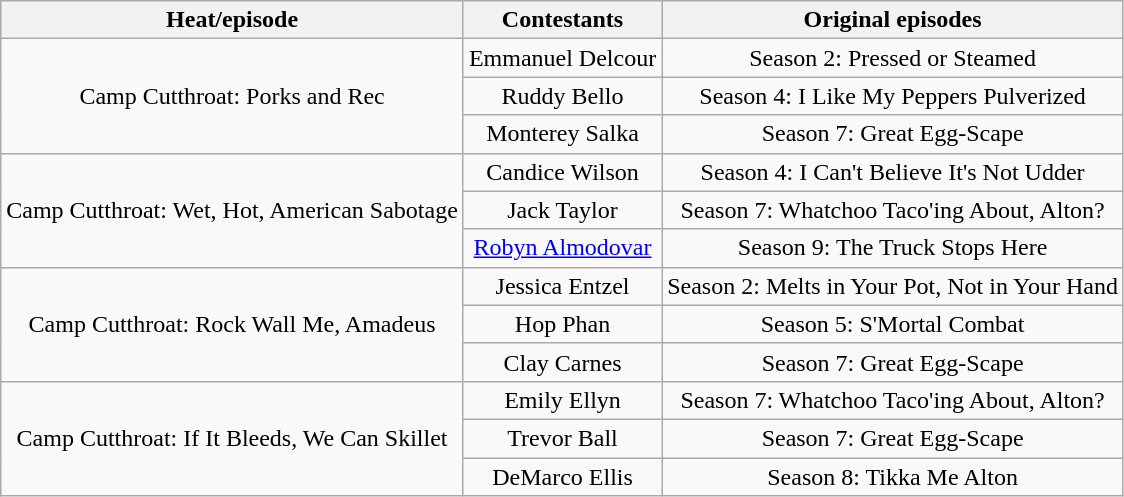<table class="wikitable" style="text-align:center">
<tr>
<th>Heat/episode</th>
<th>Contestants</th>
<th>Original episodes</th>
</tr>
<tr>
<td rowspan="3">Camp Cutthroat: Porks and Rec</td>
<td>Emmanuel Delcour</td>
<td>Season 2: Pressed or Steamed</td>
</tr>
<tr>
<td>Ruddy Bello</td>
<td>Season 4: I Like My Peppers Pulverized</td>
</tr>
<tr>
<td>Monterey Salka</td>
<td>Season 7: Great Egg-Scape</td>
</tr>
<tr>
<td rowspan="3">Camp Cutthroat: Wet, Hot, American Sabotage</td>
<td>Candice Wilson</td>
<td>Season 4: I Can't Believe It's Not Udder</td>
</tr>
<tr>
<td>Jack Taylor</td>
<td>Season 7: Whatchoo Taco'ing About, Alton?</td>
</tr>
<tr>
<td><a href='#'>Robyn Almodovar</a></td>
<td>Season 9: The Truck Stops Here</td>
</tr>
<tr>
<td rowspan="3">Camp Cutthroat: Rock Wall Me, Amadeus</td>
<td>Jessica Entzel</td>
<td>Season 2: Melts in Your Pot, Not in Your Hand</td>
</tr>
<tr>
<td>Hop Phan</td>
<td>Season 5: S'Mortal Combat</td>
</tr>
<tr>
<td>Clay Carnes</td>
<td>Season 7: Great Egg-Scape</td>
</tr>
<tr>
<td rowspan="3">Camp Cutthroat: If It Bleeds, We Can Skillet</td>
<td>Emily Ellyn</td>
<td>Season 7: Whatchoo Taco'ing About, Alton?</td>
</tr>
<tr>
<td>Trevor Ball</td>
<td>Season 7: Great Egg-Scape</td>
</tr>
<tr>
<td>DeMarco Ellis</td>
<td>Season 8: Tikka Me Alton</td>
</tr>
</table>
